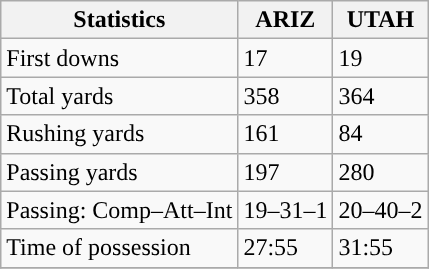<table class="wikitable" style="float: left;">
<tr>
<th>Statistics</th>
<th>ARIZ</th>
<th>UTAH</th>
</tr>
<tr>
<td>First downs</td>
<td>17</td>
<td>19</td>
</tr>
<tr>
<td>Total yards</td>
<td>358</td>
<td>364</td>
</tr>
<tr>
<td>Rushing yards</td>
<td>161</td>
<td>84</td>
</tr>
<tr>
<td>Passing yards</td>
<td>197</td>
<td>280</td>
</tr>
<tr>
<td>Passing: Comp–Att–Int</td>
<td>19–31–1</td>
<td>20–40–2</td>
</tr>
<tr>
<td>Time of possession</td>
<td>27:55</td>
<td>31:55</td>
</tr>
<tr>
</tr>
</table>
